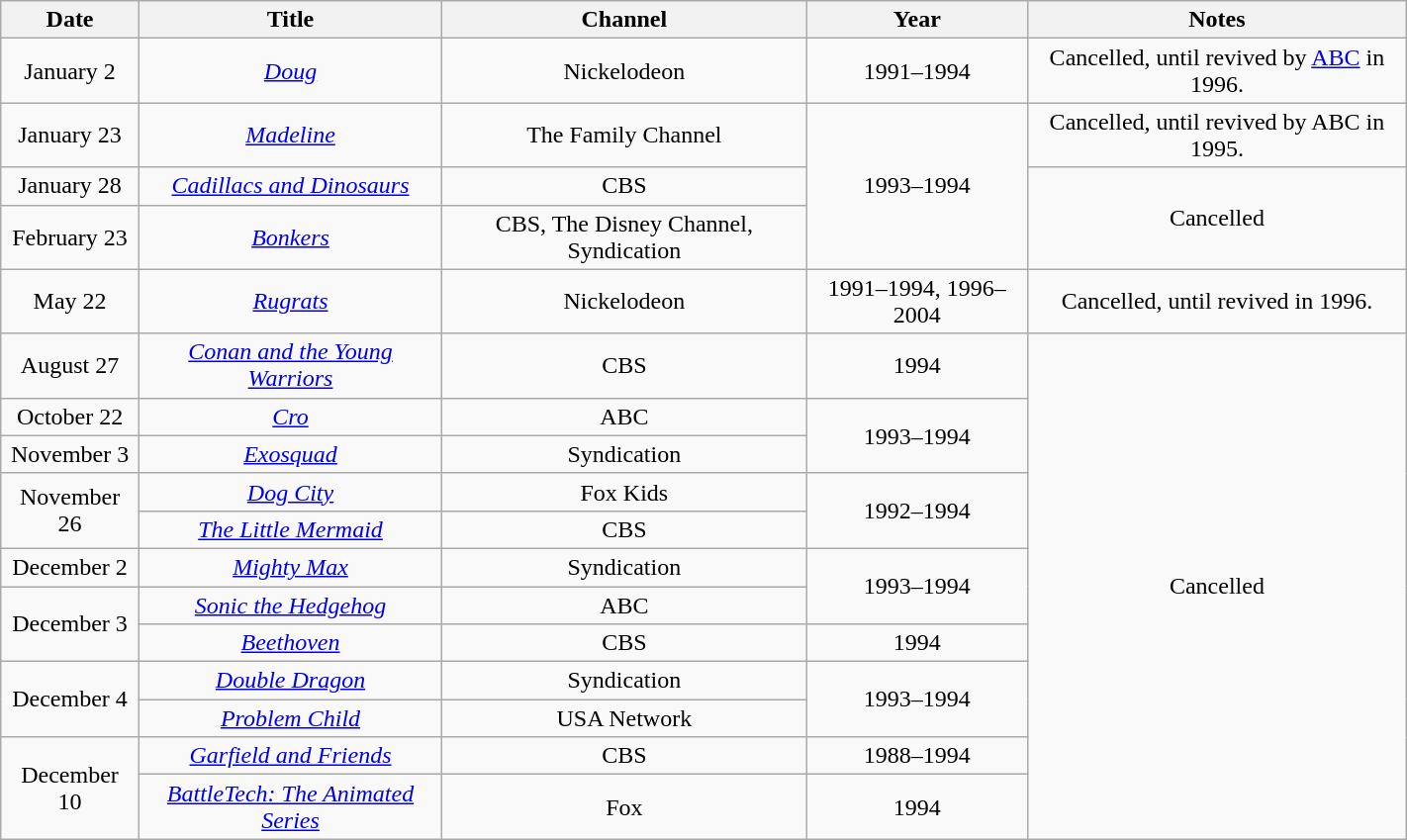<table class="wikitable sortable" style="text-align: center" width="75%">
<tr>
<th scope="col">Date</th>
<th scope="col">Title</th>
<th scope="col">Channel</th>
<th scope="col">Year</th>
<th scope="col">Notes</th>
</tr>
<tr>
<td>January 2</td>
<td><em><a href='#'>Doug</a></em></td>
<td>Nickelodeon</td>
<td>1991–1994</td>
<td>Cancelled, until revived by <a href='#'>ABC</a> in 1996.</td>
</tr>
<tr>
<td>January 23</td>
<td><em><a href='#'>Madeline</a></em></td>
<td>The Family Channel</td>
<td rowspan=3>1993–1994</td>
<td>Cancelled, until revived by ABC in 1995.</td>
</tr>
<tr>
<td>January 28</td>
<td><em><a href='#'>Cadillacs and Dinosaurs</a></em></td>
<td>CBS</td>
<td rowspan=2>Cancelled</td>
</tr>
<tr>
<td>February 23</td>
<td><em><a href='#'>Bonkers</a></em></td>
<td>CBS, The Disney Channel, Syndication</td>
</tr>
<tr>
<td>May 22</td>
<td><em><a href='#'>Rugrats</a></em></td>
<td>Nickelodeon</td>
<td>1991–1994, 1996–2004</td>
<td>Cancelled, until revived in 1996.</td>
</tr>
<tr>
<td>August 27</td>
<td><em><a href='#'>Conan and the Young Warriors</a></em></td>
<td>CBS</td>
<td>1994</td>
<td rowspan=12>Cancelled</td>
</tr>
<tr>
<td>October 22</td>
<td><em><a href='#'>Cro</a></em></td>
<td>ABC</td>
<td rowspan=2>1993–1994</td>
</tr>
<tr>
<td>November 3</td>
<td><em><a href='#'>Exosquad</a></em></td>
<td>Syndication</td>
</tr>
<tr>
<td rowspan=2>November 26</td>
<td><em><a href='#'>Dog City</a></em></td>
<td>Fox Kids</td>
<td rowspan=2>1992–1994</td>
</tr>
<tr>
<td><em><a href='#'>The Little Mermaid</a></em></td>
<td>CBS</td>
</tr>
<tr>
<td>December 2</td>
<td><em><a href='#'>Mighty Max</a></em></td>
<td>Syndication</td>
<td rowspan=2>1993–1994</td>
</tr>
<tr>
<td rowspan=2>December 3</td>
<td><em><a href='#'>Sonic the Hedgehog</a></em></td>
<td>ABC</td>
</tr>
<tr>
<td><em><a href='#'>Beethoven</a></em></td>
<td>CBS</td>
<td>1994</td>
</tr>
<tr>
<td rowspan=2>December 4</td>
<td><em><a href='#'>Double Dragon</a></em></td>
<td>Syndication</td>
<td rowspan=2>1993–1994</td>
</tr>
<tr>
<td><em><a href='#'>Problem Child</a></em></td>
<td>USA Network</td>
</tr>
<tr>
<td rowspan=2>December 10</td>
<td><em><a href='#'>Garfield and Friends</a></em></td>
<td>CBS</td>
<td>1988–1994</td>
</tr>
<tr>
<td><em><a href='#'>BattleTech: The Animated Series</a></em></td>
<td>Fox</td>
<td>1994</td>
</tr>
</table>
